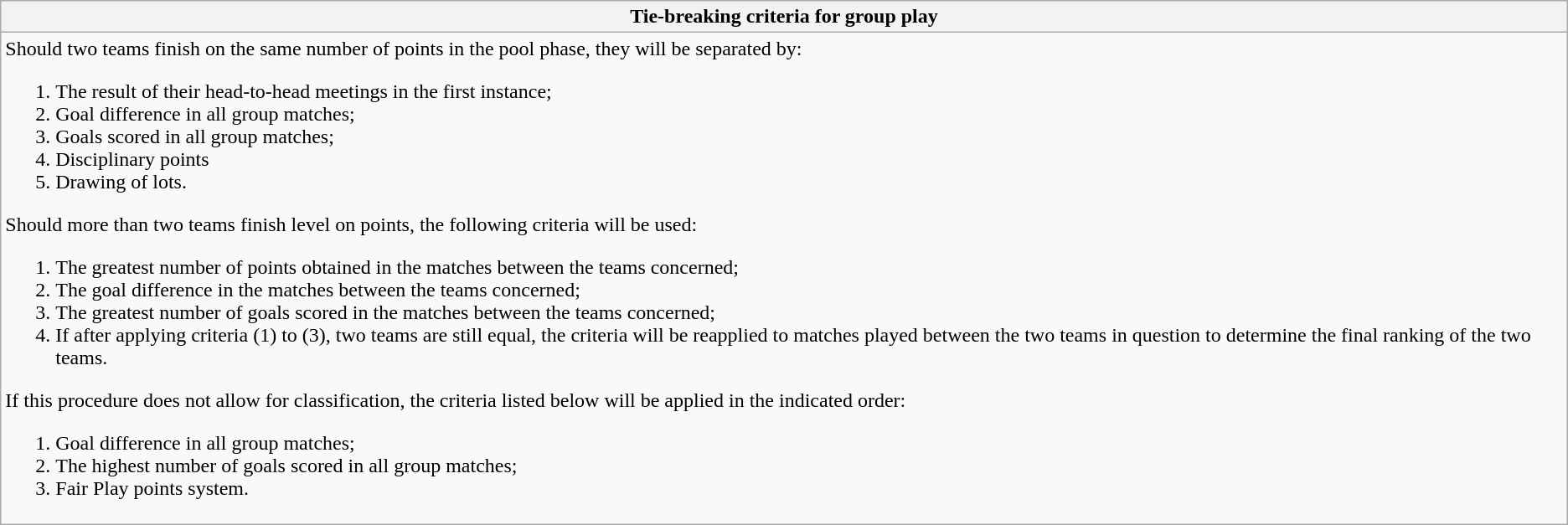<table class="wikitable collapsible collapsed">
<tr>
<th> Tie-breaking criteria for group play</th>
</tr>
<tr>
<td>Should two teams finish on the same number of points in the pool phase, they will be separated by:<br><ol><li>The result of their head-to-head meetings in the first instance;</li><li>Goal difference in all group matches;</li><li>Goals scored in all group matches;</li><li>Disciplinary points </li><li>Drawing of lots.</li></ol>Should more than two teams finish level on points, the following criteria will be used:<ol><li>The greatest number of points obtained in the matches between the teams concerned;</li><li>The goal difference in the matches between the teams concerned;</li><li>The greatest number of goals scored in the matches between the teams concerned;</li><li>If after applying criteria (1) to (3), two teams are still equal, the criteria will be reapplied to matches played between the two teams in question to determine the final ranking of the two teams.</li></ol>If this procedure does not allow for classification, the criteria listed below will be applied in the indicated order:<ol><li>Goal difference in all group matches;</li><li>The highest number of goals scored in all group matches;</li><li>Fair Play points system.</li></ol></td>
</tr>
</table>
